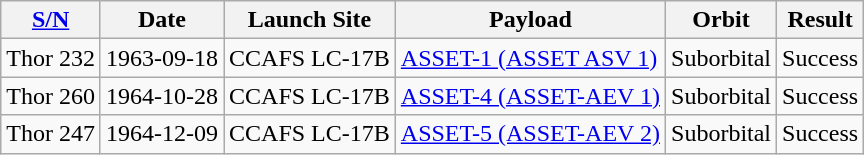<table class="wikitable sortable">
<tr>
<th><a href='#'>S/N</a></th>
<th>Date</th>
<th>Launch Site</th>
<th>Payload</th>
<th>Orbit</th>
<th>Result</th>
</tr>
<tr>
<td>Thor 232</td>
<td>1963-09-18</td>
<td>CCAFS LC-17B</td>
<td><a href='#'>ASSET-1 (ASSET ASV 1)</a></td>
<td>Suborbital</td>
<td>Success</td>
</tr>
<tr>
<td>Thor 260</td>
<td>1964-10-28</td>
<td>CCAFS LC-17B</td>
<td><a href='#'>ASSET-4 (ASSET-AEV 1)</a></td>
<td>Suborbital</td>
<td>Success</td>
</tr>
<tr>
<td>Thor 247</td>
<td>1964-12-09</td>
<td>CCAFS LC-17B</td>
<td><a href='#'>ASSET-5 (ASSET-AEV 2)</a></td>
<td>Suborbital</td>
<td>Success</td>
</tr>
</table>
